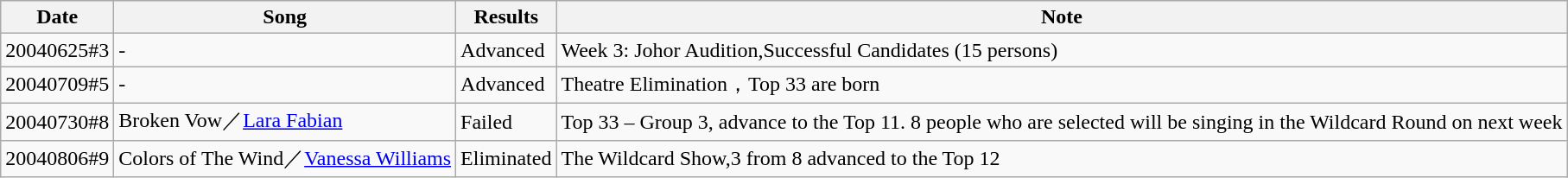<table class="wikitable collapsible collapsed">
<tr bgcolor="#efefef">
<th>Date</th>
<th>Song</th>
<th>Results</th>
<th>Note</th>
</tr>
<tr>
<td>20040625#3</td>
<td>-</td>
<td>Advanced</td>
<td>Week 3: Johor Audition,Successful Candidates (15 persons)</td>
</tr>
<tr>
<td>20040709#5</td>
<td>-</td>
<td>Advanced</td>
<td>Theatre Elimination，Top 33 are born</td>
</tr>
<tr>
<td>20040730#8</td>
<td>Broken Vow／<a href='#'>Lara Fabian</a></td>
<td>Failed</td>
<td>Top 33 – Group 3, advance to the Top 11. 8 people who are selected will be singing in the Wildcard Round on next week</td>
</tr>
<tr>
<td>20040806#9</td>
<td>Colors of The Wind／<a href='#'>Vanessa Williams</a></td>
<td>Eliminated</td>
<td>The Wildcard Show,3 from 8 advanced to the Top 12</td>
</tr>
</table>
